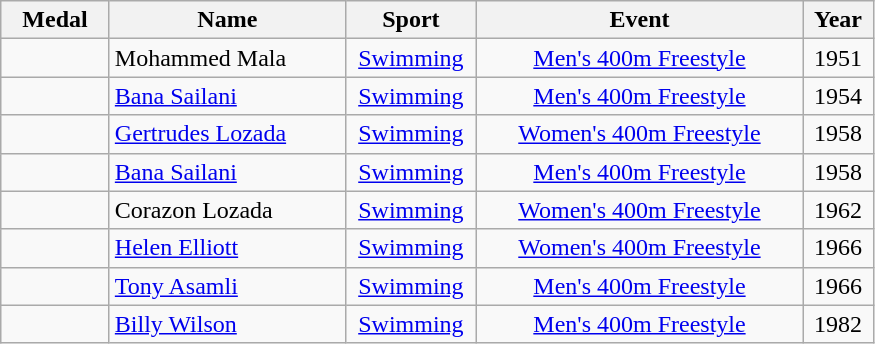<table class="wikitable"  style="font-size:100%;  text-align:center;">
<tr>
<th width="65">Medal</th>
<th width="150">Name</th>
<th width="80">Sport</th>
<th width="210">Event</th>
<th width="40">Year</th>
</tr>
<tr>
<td></td>
<td align=left>Mohammed Mala</td>
<td><a href='#'>Swimming</a></td>
<td><a href='#'>Men's 400m Freestyle</a></td>
<td>1951</td>
</tr>
<tr>
<td></td>
<td align=left><a href='#'>Bana Sailani</a></td>
<td><a href='#'>Swimming</a></td>
<td><a href='#'>Men's 400m Freestyle</a></td>
<td>1954</td>
</tr>
<tr>
<td></td>
<td align=left><a href='#'>Gertrudes Lozada</a></td>
<td><a href='#'>Swimming</a></td>
<td><a href='#'>Women's 400m Freestyle</a></td>
<td>1958</td>
</tr>
<tr>
<td></td>
<td align=left><a href='#'>Bana Sailani</a></td>
<td><a href='#'>Swimming</a></td>
<td><a href='#'>Men's 400m Freestyle</a></td>
<td>1958</td>
</tr>
<tr>
<td></td>
<td align=left>Corazon Lozada</td>
<td><a href='#'>Swimming</a></td>
<td><a href='#'>Women's 400m Freestyle</a></td>
<td>1962</td>
</tr>
<tr>
<td></td>
<td align=left><a href='#'>Helen Elliott</a></td>
<td><a href='#'>Swimming</a></td>
<td><a href='#'>Women's 400m Freestyle</a></td>
<td>1966</td>
</tr>
<tr>
<td></td>
<td align=left><a href='#'>Tony Asamli</a></td>
<td><a href='#'>Swimming</a></td>
<td><a href='#'>Men's 400m Freestyle</a></td>
<td>1966</td>
</tr>
<tr>
<td></td>
<td align=left><a href='#'>Billy Wilson</a></td>
<td><a href='#'>Swimming</a></td>
<td><a href='#'>Men's 400m Freestyle</a></td>
<td>1982</td>
</tr>
</table>
